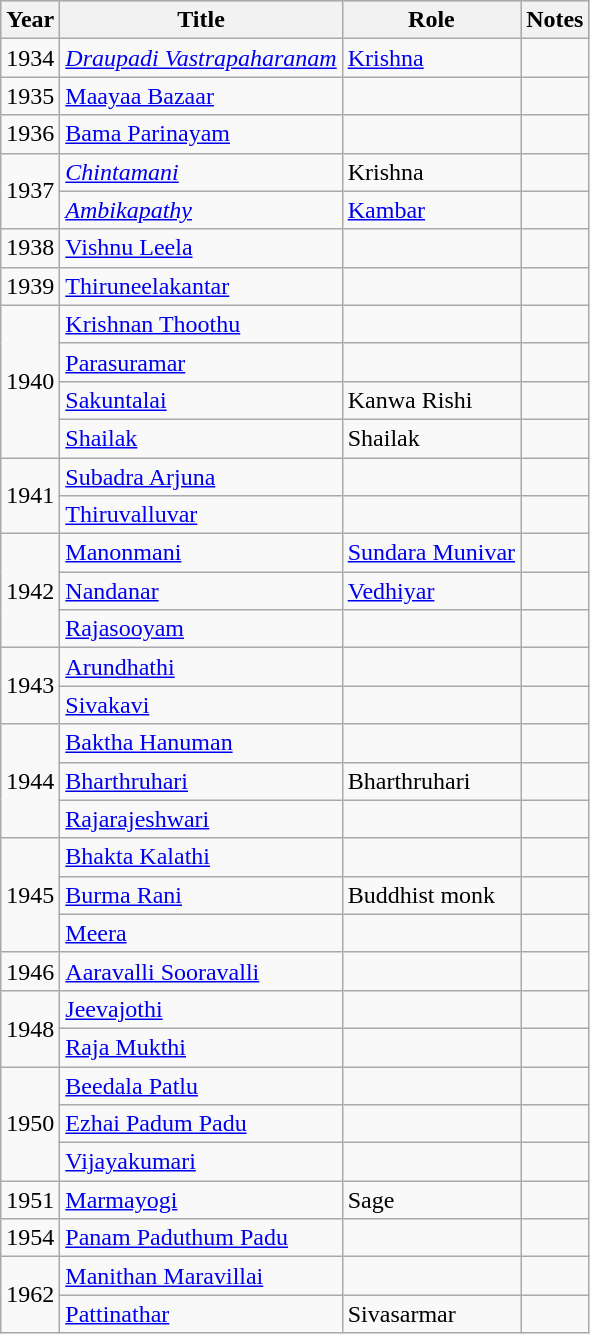<table class="wikitable">
<tr style="background:#ccc; text-align:center;">
<th>Year</th>
<th>Title</th>
<th>Role</th>
<th>Notes</th>
</tr>
<tr>
<td>1934</td>
<td><em><a href='#'>Draupadi Vastrapaharanam</a></em></td>
<td><a href='#'>Krishna</a></td>
<td></td>
</tr>
<tr>
<td>1935</td>
<td><a href='#'>Maayaa Bazaar</a></td>
<td></td>
<td></td>
</tr>
<tr>
<td>1936</td>
<td><a href='#'>Bama Parinayam</a></td>
<td></td>
<td></td>
</tr>
<tr>
<td rowspan="2">1937</td>
<td><em><a href='#'>Chintamani</a></em></td>
<td>Krishna</td>
<td></td>
</tr>
<tr>
<td><em><a href='#'>Ambikapathy</a></em></td>
<td><a href='#'>Kambar</a></td>
<td></td>
</tr>
<tr>
<td>1938</td>
<td><a href='#'>Vishnu Leela</a></td>
<td></td>
<td></td>
</tr>
<tr>
<td>1939</td>
<td><a href='#'>Thiruneelakantar</a></td>
<td></td>
<td></td>
</tr>
<tr>
<td rowspan=4>1940</td>
<td><a href='#'>Krishnan Thoothu</a></td>
<td></td>
<td></td>
</tr>
<tr>
<td><a href='#'>Parasuramar</a></td>
<td></td>
<td></td>
</tr>
<tr>
<td><a href='#'>Sakuntalai</a></td>
<td>Kanwa Rishi</td>
<td></td>
</tr>
<tr>
<td><a href='#'>Shailak</a></td>
<td>Shailak</td>
<td></td>
</tr>
<tr>
<td rowspan=2>1941</td>
<td><a href='#'>Subadra Arjuna</a></td>
<td></td>
<td></td>
</tr>
<tr>
<td><a href='#'>Thiruvalluvar</a></td>
<td></td>
<td></td>
</tr>
<tr>
<td rowspan=3>1942</td>
<td><a href='#'>Manonmani</a></td>
<td><a href='#'>Sundara Munivar</a></td>
<td></td>
</tr>
<tr>
<td><a href='#'>Nandanar</a></td>
<td><a href='#'>Vedhiyar</a></td>
<td></td>
</tr>
<tr>
<td><a href='#'>Rajasooyam</a></td>
<td></td>
<td></td>
</tr>
<tr>
<td rowspan=2>1943</td>
<td><a href='#'>Arundhathi</a></td>
<td></td>
<td></td>
</tr>
<tr>
<td><a href='#'>Sivakavi</a></td>
<td></td>
<td></td>
</tr>
<tr>
<td rowspan=3>1944</td>
<td><a href='#'>Baktha Hanuman</a></td>
<td></td>
<td></td>
</tr>
<tr>
<td><a href='#'>Bharthruhari</a></td>
<td>Bharthruhari</td>
<td></td>
</tr>
<tr>
<td><a href='#'>Rajarajeshwari</a></td>
<td></td>
<td></td>
</tr>
<tr>
<td rowspan=3>1945</td>
<td><a href='#'>Bhakta Kalathi</a></td>
<td></td>
<td></td>
</tr>
<tr>
<td><a href='#'>Burma Rani</a></td>
<td>Buddhist monk</td>
<td></td>
</tr>
<tr>
<td><a href='#'>Meera</a></td>
<td></td>
<td></td>
</tr>
<tr>
<td>1946</td>
<td><a href='#'>Aaravalli Sooravalli</a></td>
<td></td>
<td></td>
</tr>
<tr>
<td rowspan=2>1948</td>
<td><a href='#'>Jeevajothi</a></td>
<td></td>
<td></td>
</tr>
<tr>
<td><a href='#'>Raja Mukthi</a></td>
<td></td>
<td></td>
</tr>
<tr>
<td rowspan=3>1950</td>
<td><a href='#'>Beedala Patlu</a></td>
<td></td>
<td></td>
</tr>
<tr>
<td><a href='#'>Ezhai Padum Padu</a></td>
<td></td>
<td></td>
</tr>
<tr>
<td><a href='#'>Vijayakumari</a></td>
<td></td>
<td></td>
</tr>
<tr>
<td>1951</td>
<td><a href='#'>Marmayogi</a></td>
<td>Sage</td>
<td></td>
</tr>
<tr>
<td>1954</td>
<td><a href='#'>Panam Paduthum Padu</a></td>
<td></td>
<td></td>
</tr>
<tr>
<td rowspan=2>1962</td>
<td><a href='#'>Manithan Maravillai</a></td>
<td></td>
<td></td>
</tr>
<tr>
<td><a href='#'>Pattinathar</a></td>
<td>Sivasarmar</td>
<td></td>
</tr>
</table>
